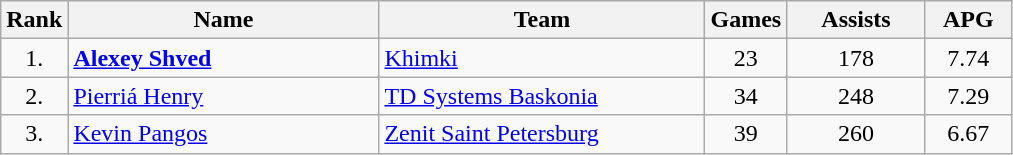<table class="wikitable" style="text-align: center;">
<tr>
<th>Rank</th>
<th width=200>Name</th>
<th width=210>Team</th>
<th>Games</th>
<th width=85>Assists</th>
<th width=50>APG</th>
</tr>
<tr>
<td>1.</td>
<td align="left"> <strong><a href='#'>Alexey Shved</a></strong></td>
<td align="left"> <a href='#'>Khimki</a></td>
<td>23</td>
<td>178</td>
<td>7.74</td>
</tr>
<tr>
<td>2.</td>
<td align="left"> <a href='#'>Pierriá Henry</a></td>
<td align="left"> <a href='#'>TD Systems Baskonia</a></td>
<td>34</td>
<td>248</td>
<td>7.29</td>
</tr>
<tr>
<td>3.</td>
<td align="left"> <a href='#'>Kevin Pangos</a></td>
<td align="left"> <a href='#'>Zenit Saint Petersburg</a></td>
<td>39</td>
<td>260</td>
<td>6.67</td>
</tr>
</table>
